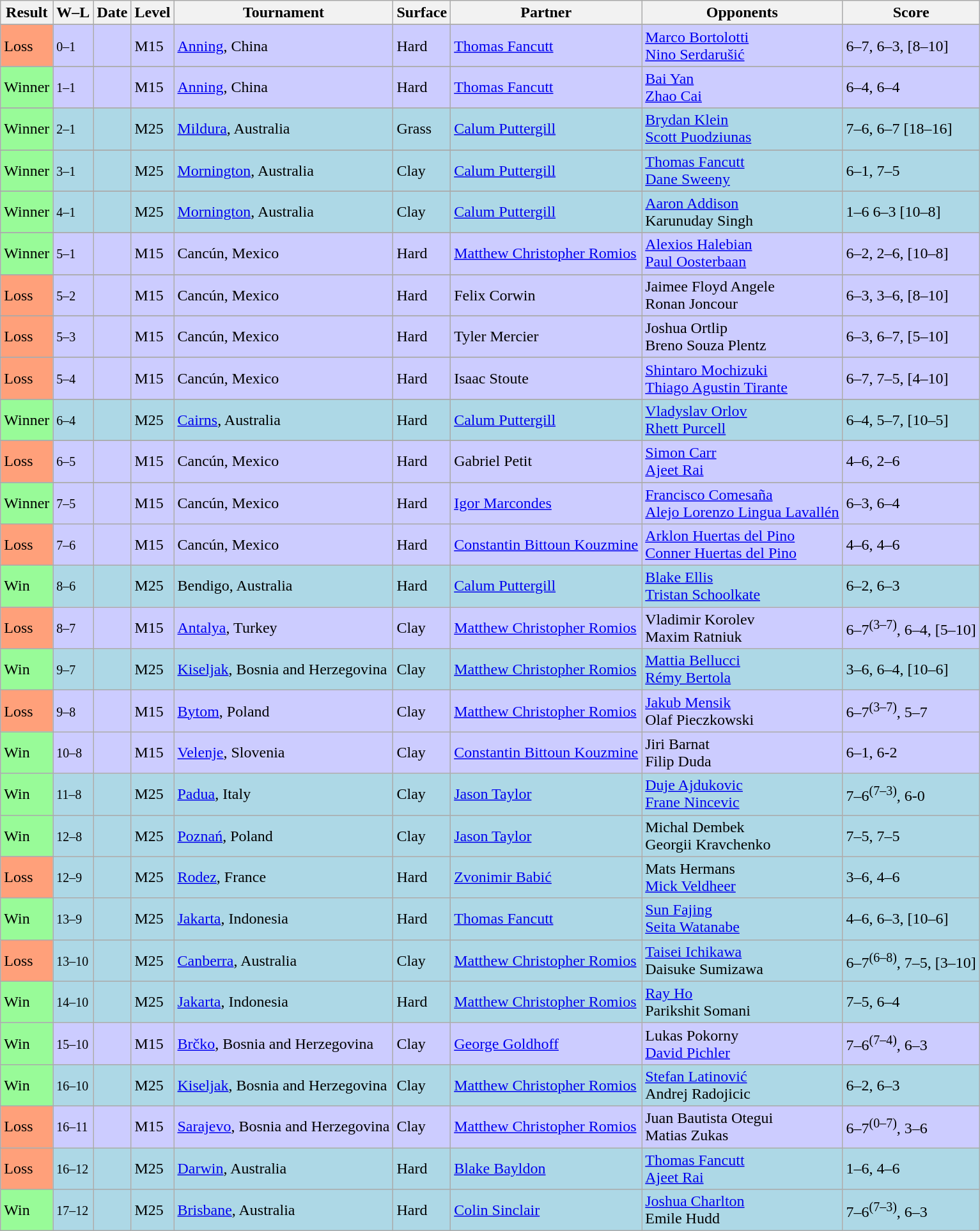<table class="sortable wikitable">
<tr>
<th>Result</th>
<th class="unsortable">W–L</th>
<th>Date</th>
<th>Level</th>
<th>Tournament</th>
<th>Surface</th>
<th>Partner</th>
<th>Opponents</th>
<th class="unsortable">Score</th>
</tr>
<tr>
</tr>
<tr style="background:#ccccff;">
<td bgcolor=FFA07A>Loss</td>
<td><small>0–1</small></td>
<td></td>
<td>M15</td>
<td><a href='#'>Anning</a>, China</td>
<td>Hard</td>
<td> <a href='#'>Thomas Fancutt</a></td>
<td> <a href='#'>Marco Bortolotti</a> <br> <a href='#'>Nino Serdarušić</a></td>
<td>6–7, 6–3, [8–10]</td>
</tr>
<tr>
</tr>
<tr style="background:#ccccff;">
<td style="background:#98FB98">Winner</td>
<td><small>1–1</small></td>
<td></td>
<td>M15</td>
<td><a href='#'>Anning</a>, China</td>
<td>Hard</td>
<td> <a href='#'>Thomas Fancutt</a></td>
<td> <a href='#'>Bai Yan</a> <br> <a href='#'>Zhao Cai</a></td>
<td>6–4, 6–4</td>
</tr>
<tr>
</tr>
<tr style="background:lightblue;">
<td style="background:#98FB98">Winner</td>
<td><small>2–1</small></td>
<td></td>
<td>M25</td>
<td><a href='#'>Mildura</a>, Australia</td>
<td>Grass</td>
<td> <a href='#'>Calum Puttergill</a></td>
<td> <a href='#'>Brydan Klein</a> <br> <a href='#'>Scott Puodziunas</a></td>
<td>7–6, 6–7 [18–16]</td>
</tr>
<tr>
</tr>
<tr style="background:lightblue;">
<td style="background:#98FB98">Winner</td>
<td><small>3–1</small></td>
<td></td>
<td>M25</td>
<td><a href='#'>Mornington</a>, Australia</td>
<td>Clay</td>
<td> <a href='#'>Calum Puttergill</a></td>
<td> <a href='#'>Thomas Fancutt</a> <br> <a href='#'>Dane Sweeny</a></td>
<td>6–1, 7–5</td>
</tr>
<tr>
</tr>
<tr style="background:lightblue;">
<td style="background:#98FB98">Winner</td>
<td><small>4–1</small></td>
<td></td>
<td>M25</td>
<td><a href='#'>Mornington</a>, Australia</td>
<td>Clay</td>
<td> <a href='#'>Calum Puttergill</a></td>
<td> <a href='#'>Aaron Addison</a> <br> Karunuday Singh</td>
<td>1–6 6–3 [10–8]</td>
</tr>
<tr>
</tr>
<tr style="background:#ccccff;">
<td style="background:#98FB98">Winner</td>
<td><small>5–1</small></td>
<td></td>
<td>M15</td>
<td>Cancún, Mexico</td>
<td>Hard</td>
<td> <a href='#'>Matthew Christopher Romios</a></td>
<td> <a href='#'>Alexios Halebian</a> <br> <a href='#'>Paul Oosterbaan</a></td>
<td>6–2, 2–6, [10–8]</td>
</tr>
<tr>
</tr>
<tr style="background:#ccccff;">
<td bgcolor=FFA07A>Loss</td>
<td><small>5–2</small></td>
<td></td>
<td>M15</td>
<td>Cancún, Mexico</td>
<td>Hard</td>
<td> Felix Corwin</td>
<td> Jaimee Floyd Angele <br> Ronan Joncour</td>
<td>6–3, 3–6, [8–10]</td>
</tr>
<tr>
</tr>
<tr style="background:#ccccff;">
<td bgcolor=FFA07A>Loss</td>
<td><small>5–3</small></td>
<td></td>
<td>M15</td>
<td>Cancún, Mexico</td>
<td>Hard</td>
<td> Tyler Mercier</td>
<td> Joshua Ortlip <br> Breno Souza Plentz</td>
<td>6–3, 6–7, [5–10]</td>
</tr>
<tr>
</tr>
<tr style="background:#ccccff;">
<td bgcolor=FFA07A>Loss</td>
<td><small>5–4</small></td>
<td></td>
<td>M15</td>
<td>Cancún, Mexico</td>
<td>Hard</td>
<td> Isaac Stoute</td>
<td> <a href='#'>Shintaro Mochizuki</a> <br> <a href='#'>Thiago Agustin Tirante</a></td>
<td>6–7, 7–5, [4–10]</td>
</tr>
<tr>
</tr>
<tr style="background:lightblue;">
<td style="background:#98FB98">Winner</td>
<td><small>6–4</small></td>
<td></td>
<td>M25</td>
<td><a href='#'>Cairns</a>, Australia</td>
<td>Hard</td>
<td> <a href='#'>Calum Puttergill</a></td>
<td> <a href='#'>Vladyslav Orlov</a> <br> <a href='#'>Rhett Purcell</a></td>
<td>6–4, 5–7, [10–5]</td>
</tr>
<tr>
</tr>
<tr style="background:#ccccff;">
<td bgcolor=FFA07A>Loss</td>
<td><small>6–5</small></td>
<td></td>
<td>M15</td>
<td>Cancún, Mexico</td>
<td>Hard</td>
<td> Gabriel Petit</td>
<td> <a href='#'>Simon Carr</a> <br> <a href='#'>Ajeet Rai</a></td>
<td>4–6, 2–6</td>
</tr>
<tr>
</tr>
<tr style="background:#ccccff;">
<td style="background:#98FB98">Winner</td>
<td><small>7–5</small></td>
<td></td>
<td>M15</td>
<td>Cancún, Mexico</td>
<td>Hard</td>
<td> <a href='#'>Igor Marcondes</a></td>
<td> <a href='#'>Francisco Comesaña</a> <br> <a href='#'>Alejo Lorenzo Lingua Lavallén</a></td>
<td>6–3, 6–4</td>
</tr>
<tr style="background:#ccccff;">
<td bgcolor=FFA07A>Loss</td>
<td><small>7–6</small></td>
<td></td>
<td>M15</td>
<td>Cancún, Mexico</td>
<td>Hard</td>
<td> <a href='#'>Constantin Bittoun Kouzmine</a></td>
<td> <a href='#'>Arklon Huertas del Pino</a><br> <a href='#'>Conner Huertas del Pino</a></td>
<td>4–6, 4–6</td>
</tr>
<tr style="background:lightblue;">
<td bgcolor=98FB98>Win</td>
<td><small>8–6</small></td>
<td></td>
<td>M25</td>
<td>Bendigo, Australia</td>
<td>Hard</td>
<td> <a href='#'>Calum Puttergill</a></td>
<td> <a href='#'>Blake Ellis</a> <br> <a href='#'>Tristan Schoolkate</a></td>
<td>6–2, 6–3</td>
</tr>
<tr style="background:#ccccff;">
<td bgcolor=FFA07A>Loss</td>
<td><small>8–7</small></td>
<td></td>
<td>M15</td>
<td><a href='#'>Antalya</a>, Turkey</td>
<td>Clay</td>
<td> <a href='#'>Matthew Christopher Romios</a></td>
<td> Vladimir Korolev<br> Maxim Ratniuk</td>
<td>6–7<sup>(3–7)</sup>, 6–4, [5–10]</td>
</tr>
<tr style="background:lightblue;">
<td bgcolor=98FB98>Win</td>
<td><small>9–7</small></td>
<td></td>
<td>M25</td>
<td><a href='#'>Kiseljak</a>, Bosnia and Herzegovina</td>
<td>Clay</td>
<td> <a href='#'>Matthew Christopher Romios</a></td>
<td> <a href='#'>Mattia Bellucci</a><br> <a href='#'>Rémy Bertola</a></td>
<td>3–6, 6–4, [10–6]</td>
</tr>
<tr style="background:#ccccff;">
<td bgcolor=FFA07A>Loss</td>
<td><small>9–8</small></td>
<td></td>
<td>M15</td>
<td><a href='#'>Bytom</a>, Poland</td>
<td>Clay</td>
<td> <a href='#'>Matthew Christopher Romios</a></td>
<td> <a href='#'>Jakub Mensik</a><br> Olaf Pieczkowski</td>
<td>6–7<sup>(3–7)</sup>, 5–7</td>
</tr>
<tr style="background:#ccccff;">
<td bgcolor=98FB98>Win</td>
<td><small>10–8</small></td>
<td></td>
<td>M15</td>
<td><a href='#'>Velenje</a>, Slovenia</td>
<td>Clay</td>
<td> <a href='#'>Constantin Bittoun Kouzmine</a></td>
<td> Jiri Barnat<br> Filip Duda</td>
<td>6–1, 6-2</td>
</tr>
<tr style="background:lightblue;">
<td bgcolor=98FB98>Win</td>
<td><small>11–8</small></td>
<td></td>
<td>M25</td>
<td><a href='#'>Padua</a>, Italy</td>
<td>Clay</td>
<td> <a href='#'>Jason Taylor</a></td>
<td> <a href='#'>Duje Ajdukovic</a><br> <a href='#'>Frane Nincevic</a></td>
<td>7–6<sup>(7–3)</sup>, 6-0</td>
</tr>
<tr style="background:lightblue;">
<td bgcolor=98FB98>Win</td>
<td><small>12–8</small></td>
<td></td>
<td>M25</td>
<td><a href='#'>Poznań</a>, Poland</td>
<td>Clay</td>
<td> <a href='#'>Jason Taylor</a></td>
<td> Michal Dembek<br> Georgii Kravchenko</td>
<td>7–5, 7–5</td>
</tr>
<tr style="background:lightblue;">
<td bgcolor=FFA07A>Loss</td>
<td><small>12–9</small></td>
<td></td>
<td>M25</td>
<td><a href='#'>Rodez</a>, France</td>
<td>Hard</td>
<td> <a href='#'>Zvonimir Babić</a></td>
<td> Mats Hermans <br> <a href='#'>Mick Veldheer</a></td>
<td>3–6, 4–6</td>
</tr>
<tr style="background:lightblue;">
<td bgcolor=98FB98>Win</td>
<td><small>13–9</small></td>
<td></td>
<td>M25</td>
<td><a href='#'>Jakarta</a>, Indonesia</td>
<td>Hard</td>
<td> <a href='#'>Thomas Fancutt</a></td>
<td> <a href='#'>Sun Fajing</a> <br> <a href='#'>Seita Watanabe</a></td>
<td>4–6, 6–3, [10–6]</td>
</tr>
<tr style="background:lightblue;">
<td bgcolor=FFA07A>Loss</td>
<td><small>13–10</small></td>
<td></td>
<td>M25</td>
<td><a href='#'>Canberra</a>, Australia</td>
<td>Clay</td>
<td> <a href='#'>Matthew Christopher Romios</a></td>
<td> <a href='#'>Taisei Ichikawa</a> <br> Daisuke Sumizawa</td>
<td>6–7<sup>(6–8)</sup>, 7–5, [3–10]</td>
</tr>
<tr style="background:lightblue;">
<td bgcolor=98FB98>Win</td>
<td><small>14–10</small></td>
<td></td>
<td>M25</td>
<td><a href='#'>Jakarta</a>, Indonesia</td>
<td>Hard</td>
<td> <a href='#'>Matthew Christopher Romios</a></td>
<td> <a href='#'>Ray Ho</a> <br> Parikshit Somani</td>
<td>7–5, 6–4</td>
</tr>
<tr style="background:#ccccff;">
<td bgcolor=98FB98>Win</td>
<td><small>15–10</small></td>
<td></td>
<td>M15</td>
<td><a href='#'>Brčko</a>, Bosnia and Herzegovina</td>
<td>Clay</td>
<td> <a href='#'>George Goldhoff</a></td>
<td> Lukas Pokorny <br> <a href='#'>David Pichler</a></td>
<td>7–6<sup>(7–4)</sup>, 6–3</td>
</tr>
<tr style="background:lightblue;">
<td bgcolor=98FB98>Win</td>
<td><small>16–10</small></td>
<td></td>
<td>M25</td>
<td><a href='#'>Kiseljak</a>, Bosnia and Herzegovina</td>
<td>Clay</td>
<td> <a href='#'>Matthew Christopher Romios</a></td>
<td> <a href='#'>Stefan Latinović</a> <br> Andrej Radojicic</td>
<td>6–2, 6–3</td>
</tr>
<tr style="background:#ccccff;">
<td bgcolor=FFA07A>Loss</td>
<td><small>16–11</small></td>
<td></td>
<td>M15</td>
<td><a href='#'>Sarajevo</a>, Bosnia and Herzegovina</td>
<td>Clay</td>
<td> <a href='#'>Matthew Christopher Romios</a></td>
<td> Juan Bautista Otegui <br> Matias Zukas</td>
<td>6–7<sup>(0–7)</sup>, 3–6</td>
</tr>
<tr style="background:lightblue;">
<td bgcolor=FFA07A>Loss</td>
<td><small>16–12</small></td>
<td></td>
<td>M25</td>
<td><a href='#'>Darwin</a>, Australia</td>
<td>Hard</td>
<td> <a href='#'>Blake Bayldon</a></td>
<td> <a href='#'>Thomas Fancutt</a> <br> <a href='#'>Ajeet Rai</a></td>
<td>1–6, 4–6</td>
</tr>
<tr style="background:lightblue;">
<td bgcolor=98FB98>Win</td>
<td><small>17–12</small></td>
<td></td>
<td>M25</td>
<td><a href='#'>Brisbane</a>, Australia</td>
<td>Hard</td>
<td> <a href='#'>Colin Sinclair</a></td>
<td> <a href='#'>Joshua Charlton</a><br> Emile Hudd</td>
<td>7–6<sup>(7–3)</sup>, 6–3</td>
</tr>
</table>
